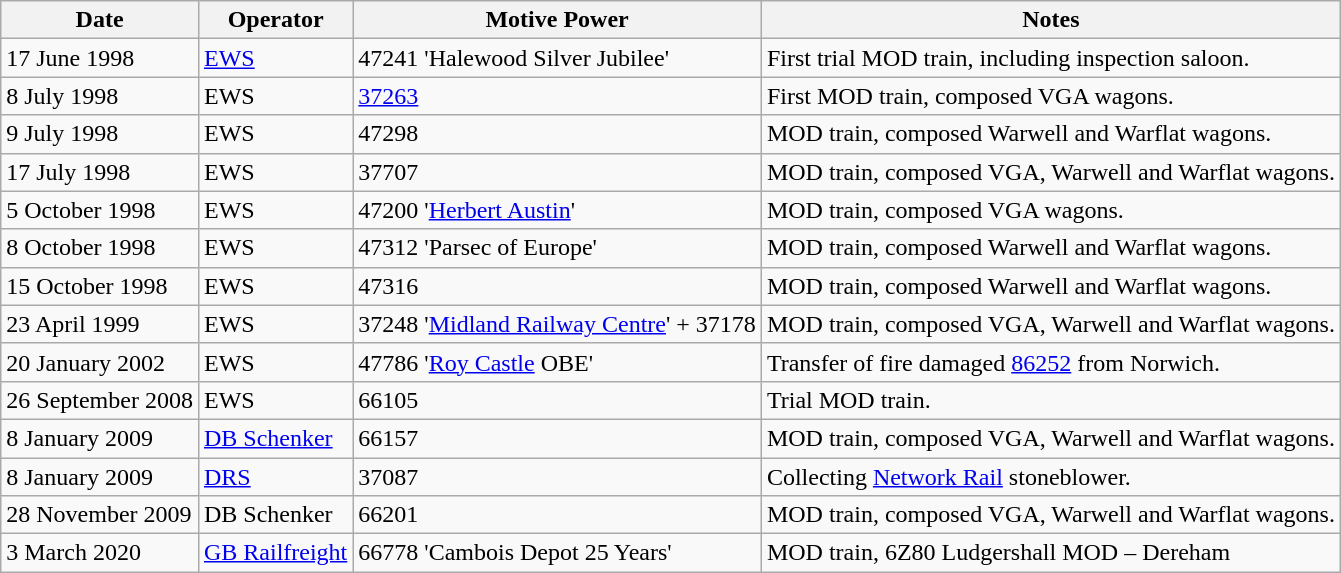<table class="wikitable">
<tr>
<th>Date</th>
<th>Operator</th>
<th>Motive Power</th>
<th>Notes</th>
</tr>
<tr>
<td>17 June 1998</td>
<td><a href='#'>EWS</a></td>
<td>47241 'Halewood Silver Jubilee'</td>
<td>First trial MOD train, including inspection saloon.</td>
</tr>
<tr>
<td>8 July 1998</td>
<td>EWS</td>
<td><a href='#'>37263</a></td>
<td>First MOD train, composed VGA wagons.</td>
</tr>
<tr>
<td>9 July 1998</td>
<td>EWS</td>
<td>47298</td>
<td>MOD train, composed Warwell and Warflat wagons.</td>
</tr>
<tr>
<td>17 July 1998</td>
<td>EWS</td>
<td>37707</td>
<td>MOD train, composed VGA, Warwell and Warflat wagons.</td>
</tr>
<tr>
<td>5 October 1998</td>
<td>EWS</td>
<td>47200 '<a href='#'>Herbert Austin</a>'</td>
<td>MOD train, composed VGA wagons.</td>
</tr>
<tr>
<td>8 October 1998</td>
<td>EWS</td>
<td>47312 'Parsec of Europe'</td>
<td>MOD train, composed Warwell and Warflat wagons.</td>
</tr>
<tr>
<td>15 October 1998</td>
<td>EWS</td>
<td>47316</td>
<td>MOD train, composed Warwell and Warflat wagons.</td>
</tr>
<tr>
<td>23 April 1999</td>
<td>EWS</td>
<td>37248 '<a href='#'>Midland Railway Centre</a>' + 37178</td>
<td>MOD train, composed VGA, Warwell and Warflat wagons.</td>
</tr>
<tr>
<td>20 January 2002</td>
<td>EWS</td>
<td>47786 '<a href='#'>Roy Castle</a> OBE'</td>
<td>Transfer of fire damaged <a href='#'>86252</a> from Norwich.</td>
</tr>
<tr>
<td>26 September 2008</td>
<td>EWS</td>
<td>66105</td>
<td>Trial MOD train.</td>
</tr>
<tr>
<td>8 January 2009</td>
<td><a href='#'>DB Schenker</a></td>
<td>66157</td>
<td>MOD train, composed VGA, Warwell and Warflat wagons.</td>
</tr>
<tr>
<td>8 January 2009</td>
<td><a href='#'>DRS</a></td>
<td>37087</td>
<td>Collecting <a href='#'>Network Rail</a> stoneblower.</td>
</tr>
<tr>
<td>28 November 2009</td>
<td>DB Schenker</td>
<td>66201</td>
<td>MOD train, composed VGA, Warwell and Warflat wagons.</td>
</tr>
<tr>
<td>3 March 2020</td>
<td><a href='#'>GB Railfreight</a></td>
<td>66778 'Cambois Depot 25 Years'</td>
<td>MOD train, 6Z80 Ludgershall MOD – Dereham</td>
</tr>
</table>
